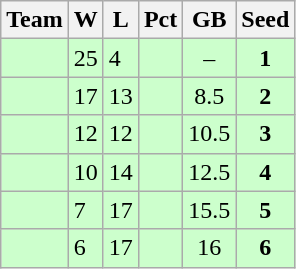<table class=wikitable>
<tr>
<th>Team</th>
<th>W</th>
<th>L</th>
<th>Pct</th>
<th>GB</th>
<th>Seed</th>
</tr>
<tr bgcolor="#ccffcc">
<td></td>
<td>25</td>
<td>4</td>
<td></td>
<td style="text-align:center;">–</td>
<td style="text-align:center;"><strong>1</strong></td>
</tr>
<tr bgcolor="#ccffcc">
<td></td>
<td>17</td>
<td>13</td>
<td></td>
<td style="text-align:center;">8.5</td>
<td style="text-align:center;"><strong>2</strong></td>
</tr>
<tr bgcolor="#ccffcc">
<td></td>
<td>12</td>
<td>12</td>
<td></td>
<td style="text-align:center;">10.5</td>
<td style="text-align:center;"><strong>3</strong></td>
</tr>
<tr bgcolor="#ccffcc">
<td></td>
<td>10</td>
<td>14</td>
<td></td>
<td style="text-align:center;">12.5</td>
<td style="text-align:center;"><strong>4</strong></td>
</tr>
<tr bgcolor="#ccffcc">
<td></td>
<td>7</td>
<td>17</td>
<td></td>
<td style="text-align:center;">15.5</td>
<td style="text-align:center;"><strong>5</strong></td>
</tr>
<tr bgcolor="#ccffcc">
<td></td>
<td>6</td>
<td>17</td>
<td></td>
<td style="text-align:center;">16</td>
<td style="text-align:center;"><strong>6</strong></td>
</tr>
</table>
